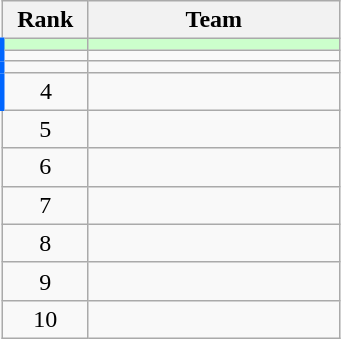<table class="wikitable" style="text-align: center;">
<tr>
<th width=50>Rank</th>
<th width=160>Team</th>
</tr>
<tr bgcolor=#cfc>
<td style="border-left:3px solid #06f;"></td>
<td align=left></td>
</tr>
<tr>
<td style="border-left:3px solid #06f;"></td>
<td align=left></td>
</tr>
<tr>
<td style="border-left:3px solid #06f;"></td>
<td align=left></td>
</tr>
<tr>
<td style="border-left:3px solid #06f;">4</td>
<td align=left></td>
</tr>
<tr>
<td>5</td>
<td align=left></td>
</tr>
<tr>
<td>6</td>
<td align=left></td>
</tr>
<tr>
<td>7</td>
<td align=left></td>
</tr>
<tr>
<td>8</td>
<td align=left></td>
</tr>
<tr>
<td>9</td>
<td align=left></td>
</tr>
<tr>
<td>10</td>
<td align=left></td>
</tr>
</table>
